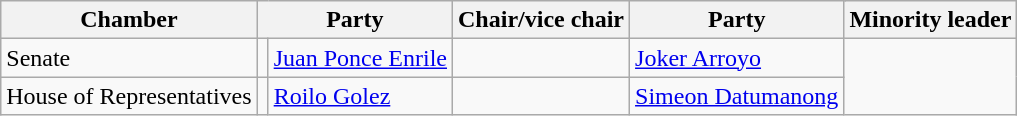<table class=wikitable>
<tr>
<th>Chamber</th>
<th colspan=2>Party</th>
<th>Chair/vice chair</th>
<th colspan=2>Party</th>
<th>Minority leader</th>
</tr>
<tr>
<td>Senate</td>
<td></td>
<td><a href='#'>Juan Ponce Enrile</a></td>
<td></td>
<td><a href='#'>Joker Arroyo</a></td>
</tr>
<tr>
<td>House of Representatives</td>
<td></td>
<td><a href='#'>Roilo Golez</a></td>
<td></td>
<td><a href='#'>Simeon Datumanong</a></td>
</tr>
</table>
